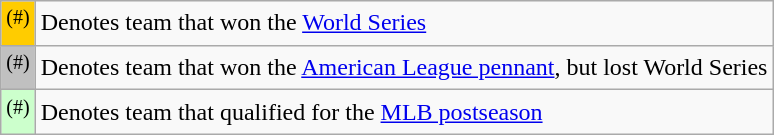<table class="wikitable">
<tr>
<td bgcolor=#FFCC00 align=center width=10px><sup>(#)</sup></td>
<td>Denotes team that won the <a href='#'>World Series</a></td>
</tr>
<tr>
<td bgcolor=#C0C0C0 align=center width=10px><sup>(#)</sup></td>
<td>Denotes team that won the <a href='#'>American League pennant</a>, but lost World Series</td>
</tr>
<tr>
<td bgcolor=#CCFFCC align=center width=10px><sup>(#)</sup></td>
<td>Denotes team that qualified for the <a href='#'>MLB postseason</a></td>
</tr>
</table>
